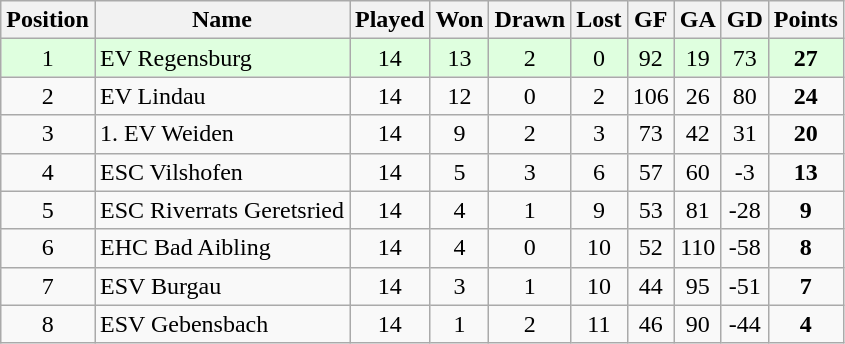<table class="wikitable">
<tr align="center">
<th>Position</th>
<th>Name</th>
<th>Played</th>
<th>Won</th>
<th>Drawn</th>
<th>Lost</th>
<th>GF</th>
<th>GA</th>
<th>GD</th>
<th>Points</th>
</tr>
<tr align="center" bgcolor="#dfffdf">
<td>1</td>
<td align="left">EV Regensburg</td>
<td>14</td>
<td>13</td>
<td>2</td>
<td>0</td>
<td>92</td>
<td>19</td>
<td>73</td>
<td><strong>27</strong></td>
</tr>
<tr align="center">
<td>2</td>
<td align="left">EV Lindau</td>
<td>14</td>
<td>12</td>
<td>0</td>
<td>2</td>
<td>106</td>
<td>26</td>
<td>80</td>
<td><strong>24</strong></td>
</tr>
<tr align="center">
<td>3</td>
<td align="left">1. EV Weiden</td>
<td>14</td>
<td>9</td>
<td>2</td>
<td>3</td>
<td>73</td>
<td>42</td>
<td>31</td>
<td><strong>20</strong></td>
</tr>
<tr align="center">
<td>4</td>
<td align="left">ESC Vilshofen</td>
<td>14</td>
<td>5</td>
<td>3</td>
<td>6</td>
<td>57</td>
<td>60</td>
<td>-3</td>
<td><strong>13</strong></td>
</tr>
<tr align="center">
<td>5</td>
<td align="left">ESC Riverrats Geretsried</td>
<td>14</td>
<td>4</td>
<td>1</td>
<td>9</td>
<td>53</td>
<td>81</td>
<td>-28</td>
<td><strong>9</strong></td>
</tr>
<tr align="center">
<td>6</td>
<td align="left">EHC Bad Aibling</td>
<td>14</td>
<td>4</td>
<td>0</td>
<td>10</td>
<td>52</td>
<td>110</td>
<td>-58</td>
<td><strong>8</strong></td>
</tr>
<tr align="center">
<td>7</td>
<td align="left">ESV Burgau</td>
<td>14</td>
<td>3</td>
<td>1</td>
<td>10</td>
<td>44</td>
<td>95</td>
<td>-51</td>
<td><strong>7</strong></td>
</tr>
<tr align="center">
<td>8</td>
<td align="left">ESV Gebensbach</td>
<td>14</td>
<td>1</td>
<td>2</td>
<td>11</td>
<td>46</td>
<td>90</td>
<td>-44</td>
<td><strong>4</strong></td>
</tr>
</table>
